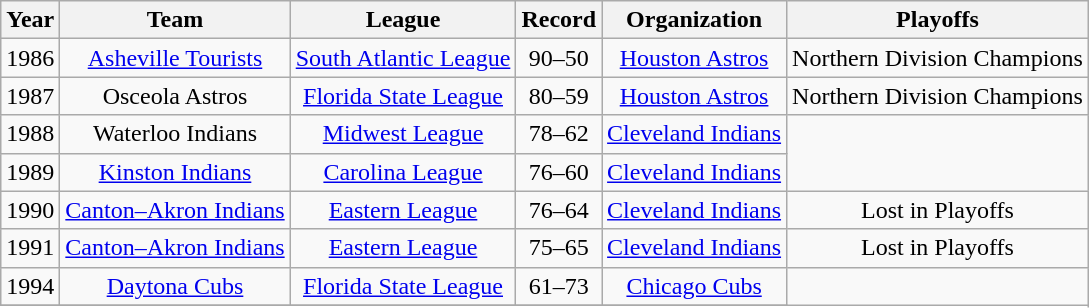<table class="wikitable">
<tr>
<th>Year</th>
<th>Team</th>
<th>League</th>
<th>Record</th>
<th>Organization</th>
<th>Playoffs</th>
</tr>
<tr align=center>
<td>1986</td>
<td><a href='#'>Asheville Tourists</a></td>
<td><a href='#'>South Atlantic League</a></td>
<td>90–50</td>
<td><a href='#'>Houston Astros</a></td>
<td>Northern Division Champions</td>
</tr>
<tr align=center>
<td>1987</td>
<td>Osceola Astros</td>
<td><a href='#'>Florida State League</a></td>
<td>80–59</td>
<td><a href='#'>Houston Astros</a></td>
<td>Northern Division Champions</td>
</tr>
<tr align=center>
<td>1988</td>
<td>Waterloo Indians</td>
<td><a href='#'>Midwest League</a></td>
<td>78–62</td>
<td><a href='#'>Cleveland Indians</a></td>
</tr>
<tr align=center>
<td>1989</td>
<td><a href='#'>Kinston Indians</a></td>
<td><a href='#'>Carolina League</a></td>
<td>76–60</td>
<td><a href='#'>Cleveland Indians</a></td>
</tr>
<tr align=center>
<td>1990</td>
<td><a href='#'>Canton–Akron Indians</a></td>
<td><a href='#'>Eastern League</a></td>
<td>76–64</td>
<td><a href='#'>Cleveland Indians</a></td>
<td>Lost in Playoffs</td>
</tr>
<tr align=center>
<td>1991</td>
<td><a href='#'>Canton–Akron Indians</a></td>
<td><a href='#'>Eastern League</a></td>
<td>75–65</td>
<td><a href='#'>Cleveland Indians</a></td>
<td>Lost in Playoffs</td>
</tr>
<tr align=center>
<td>1994</td>
<td><a href='#'>Daytona Cubs</a></td>
<td><a href='#'>Florida State League</a></td>
<td>61–73</td>
<td><a href='#'>Chicago Cubs</a></td>
</tr>
<tr align=center>
</tr>
</table>
